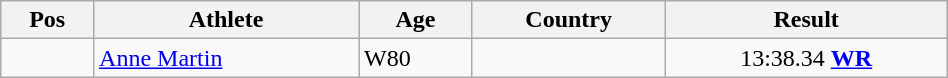<table class="wikitable"  style="text-align:center; width:50%;">
<tr>
<th>Pos</th>
<th>Athlete</th>
<th>Age</th>
<th>Country</th>
<th>Result</th>
</tr>
<tr>
<td align=center></td>
<td align=left><a href='#'>Anne Martin</a></td>
<td align=left>W80</td>
<td align=left></td>
<td>13:38.34  <strong><a href='#'>WR</a></strong></td>
</tr>
</table>
